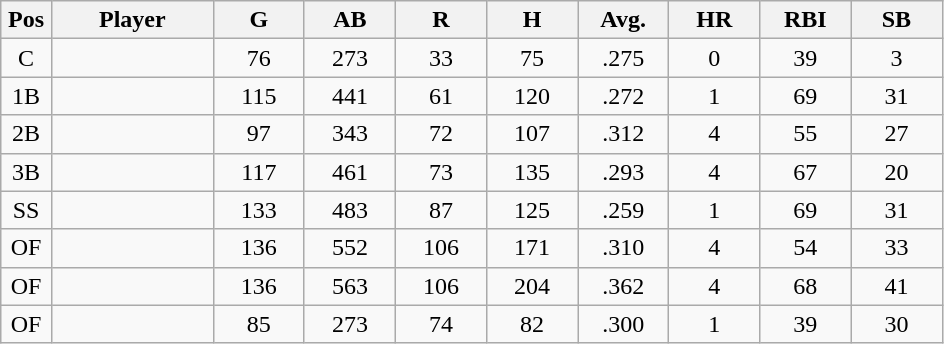<table class="wikitable sortable">
<tr>
<th bgcolor="#DDDDFF" width="5%">Pos</th>
<th bgcolor="#DDDDFF" width="16%">Player</th>
<th bgcolor="#DDDDFF" width="9%">G</th>
<th bgcolor="#DDDDFF" width="9%">AB</th>
<th bgcolor="#DDDDFF" width="9%">R</th>
<th bgcolor="#DDDDFF" width="9%">H</th>
<th bgcolor="#DDDDFF" width="9%">Avg.</th>
<th bgcolor="#DDDDFF" width="9%">HR</th>
<th bgcolor="#DDDDFF" width="9%">RBI</th>
<th bgcolor="#DDDDFF" width="9%">SB</th>
</tr>
<tr align="center">
<td>C</td>
<td></td>
<td>76</td>
<td>273</td>
<td>33</td>
<td>75</td>
<td>.275</td>
<td>0</td>
<td>39</td>
<td>3</td>
</tr>
<tr align="center">
<td>1B</td>
<td></td>
<td>115</td>
<td>441</td>
<td>61</td>
<td>120</td>
<td>.272</td>
<td>1</td>
<td>69</td>
<td>31</td>
</tr>
<tr align="center">
<td>2B</td>
<td></td>
<td>97</td>
<td>343</td>
<td>72</td>
<td>107</td>
<td>.312</td>
<td>4</td>
<td>55</td>
<td>27</td>
</tr>
<tr align="center">
<td>3B</td>
<td></td>
<td>117</td>
<td>461</td>
<td>73</td>
<td>135</td>
<td>.293</td>
<td>4</td>
<td>67</td>
<td>20</td>
</tr>
<tr align="center">
<td>SS</td>
<td></td>
<td>133</td>
<td>483</td>
<td>87</td>
<td>125</td>
<td>.259</td>
<td>1</td>
<td>69</td>
<td>31</td>
</tr>
<tr align="center">
<td>OF</td>
<td></td>
<td>136</td>
<td>552</td>
<td>106</td>
<td>171</td>
<td>.310</td>
<td>4</td>
<td>54</td>
<td>33</td>
</tr>
<tr align="center">
<td>OF</td>
<td></td>
<td>136</td>
<td>563</td>
<td>106</td>
<td>204</td>
<td>.362</td>
<td>4</td>
<td>68</td>
<td>41</td>
</tr>
<tr align="center">
<td>OF</td>
<td></td>
<td>85</td>
<td>273</td>
<td>74</td>
<td>82</td>
<td>.300</td>
<td>1</td>
<td>39</td>
<td>30</td>
</tr>
</table>
